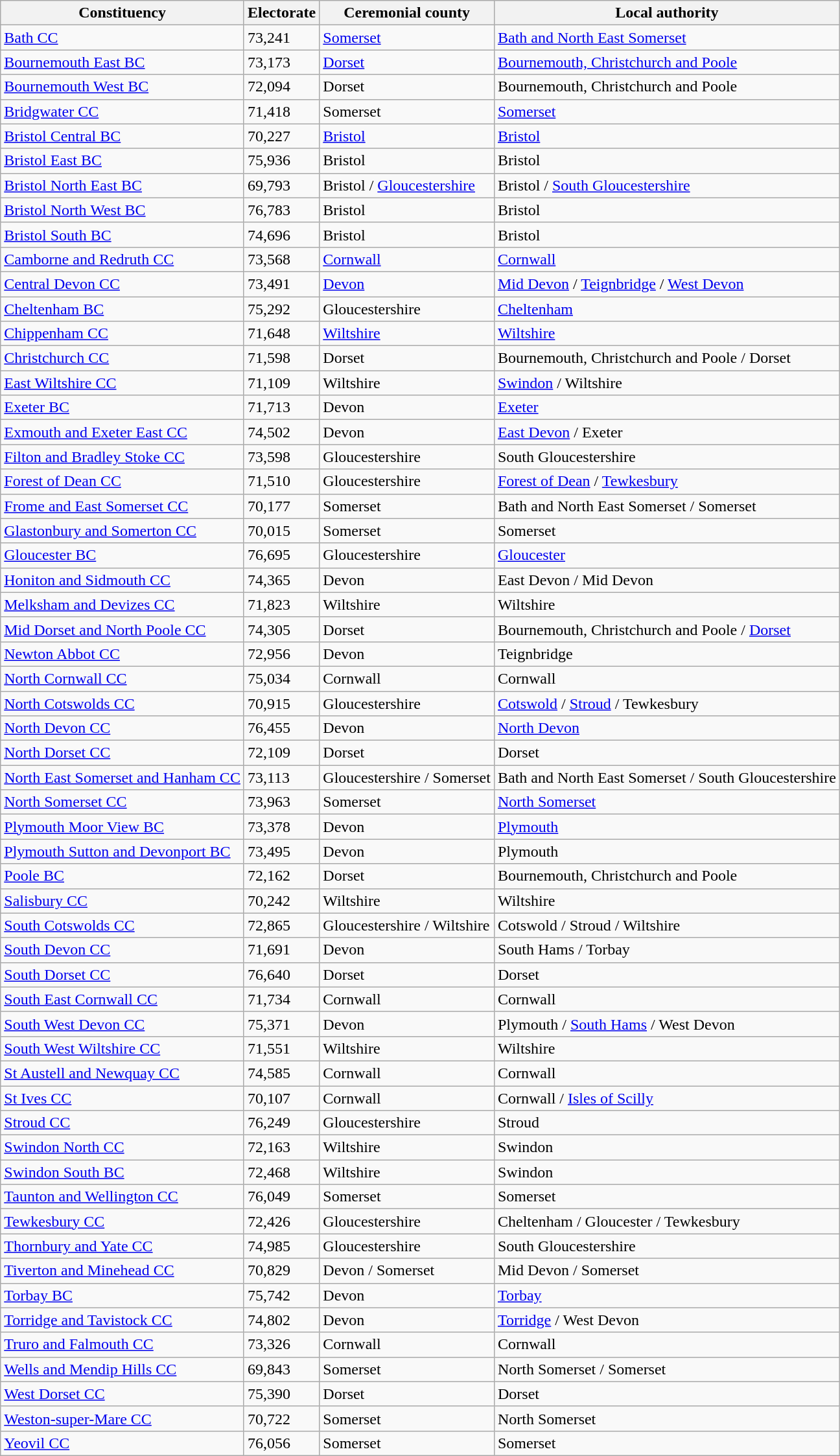<table class="wikitable sortable">
<tr>
<th>Constituency</th>
<th>Electorate</th>
<th>Ceremonial county</th>
<th>Local authority</th>
</tr>
<tr>
<td><a href='#'>Bath CC</a></td>
<td>73,241</td>
<td><a href='#'>Somerset</a></td>
<td><a href='#'>Bath and North East Somerset</a></td>
</tr>
<tr>
<td><a href='#'>Bournemouth East BC</a></td>
<td>73,173</td>
<td><a href='#'>Dorset</a></td>
<td><a href='#'>Bournemouth, Christchurch and Poole</a></td>
</tr>
<tr>
<td><a href='#'>Bournemouth West BC</a></td>
<td>72,094</td>
<td>Dorset</td>
<td>Bournemouth, Christchurch and Poole</td>
</tr>
<tr>
<td><a href='#'>Bridgwater CC</a></td>
<td>71,418</td>
<td>Somerset</td>
<td><a href='#'>Somerset</a></td>
</tr>
<tr>
<td><a href='#'>Bristol Central BC</a></td>
<td>70,227</td>
<td><a href='#'>Bristol</a></td>
<td><a href='#'>Bristol</a></td>
</tr>
<tr>
<td><a href='#'>Bristol East BC</a></td>
<td>75,936</td>
<td>Bristol</td>
<td>Bristol</td>
</tr>
<tr>
<td><a href='#'>Bristol North East BC</a></td>
<td>69,793</td>
<td>Bristol / <a href='#'>Gloucestershire</a></td>
<td>Bristol / <a href='#'>South Gloucestershire</a></td>
</tr>
<tr>
<td><a href='#'>Bristol North West BC</a></td>
<td>76,783</td>
<td>Bristol</td>
<td>Bristol</td>
</tr>
<tr>
<td><a href='#'>Bristol South BC</a></td>
<td>74,696</td>
<td>Bristol</td>
<td>Bristol</td>
</tr>
<tr>
<td><a href='#'>Camborne and Redruth CC</a></td>
<td>73,568</td>
<td><a href='#'>Cornwall</a></td>
<td><a href='#'>Cornwall</a></td>
</tr>
<tr>
<td><a href='#'>Central Devon CC</a></td>
<td>73,491</td>
<td><a href='#'>Devon</a></td>
<td><a href='#'>Mid Devon</a> / <a href='#'>Teignbridge</a> / <a href='#'>West Devon</a></td>
</tr>
<tr>
<td><a href='#'>Cheltenham BC</a></td>
<td>75,292</td>
<td>Gloucestershire</td>
<td><a href='#'>Cheltenham</a></td>
</tr>
<tr>
<td><a href='#'>Chippenham CC</a></td>
<td>71,648</td>
<td><a href='#'>Wiltshire</a></td>
<td><a href='#'>Wiltshire</a></td>
</tr>
<tr>
<td><a href='#'>Christchurch CC</a></td>
<td>71,598</td>
<td>Dorset</td>
<td>Bournemouth, Christchurch and Poole / Dorset</td>
</tr>
<tr>
<td><a href='#'>East Wiltshire CC</a></td>
<td>71,109</td>
<td>Wiltshire</td>
<td><a href='#'>Swindon</a> / Wiltshire</td>
</tr>
<tr>
<td><a href='#'>Exeter BC</a></td>
<td>71,713</td>
<td>Devon</td>
<td><a href='#'>Exeter</a></td>
</tr>
<tr>
<td><a href='#'>Exmouth and Exeter East CC</a></td>
<td>74,502</td>
<td>Devon</td>
<td><a href='#'>East Devon</a> / Exeter</td>
</tr>
<tr>
<td><a href='#'>Filton and Bradley Stoke CC</a></td>
<td>73,598</td>
<td>Gloucestershire</td>
<td>South Gloucestershire</td>
</tr>
<tr>
<td><a href='#'>Forest of Dean CC</a></td>
<td>71,510</td>
<td>Gloucestershire</td>
<td><a href='#'>Forest of Dean</a> / <a href='#'>Tewkesbury</a></td>
</tr>
<tr>
<td><a href='#'>Frome and East Somerset CC</a></td>
<td>70,177</td>
<td>Somerset</td>
<td>Bath and North East Somerset / Somerset</td>
</tr>
<tr>
<td><a href='#'>Glastonbury and Somerton CC</a></td>
<td>70,015</td>
<td>Somerset</td>
<td>Somerset</td>
</tr>
<tr>
<td><a href='#'>Gloucester BC</a></td>
<td>76,695</td>
<td>Gloucestershire</td>
<td><a href='#'>Gloucester</a></td>
</tr>
<tr>
<td><a href='#'>Honiton and Sidmouth CC</a></td>
<td>74,365</td>
<td>Devon</td>
<td>East Devon / Mid Devon</td>
</tr>
<tr>
<td><a href='#'>Melksham and Devizes CC</a></td>
<td>71,823</td>
<td>Wiltshire</td>
<td>Wiltshire</td>
</tr>
<tr>
<td><a href='#'>Mid Dorset and North Poole CC</a></td>
<td>74,305</td>
<td>Dorset</td>
<td>Bournemouth, Christchurch and Poole / <a href='#'>Dorset</a></td>
</tr>
<tr>
<td><a href='#'>Newton Abbot CC</a></td>
<td>72,956</td>
<td>Devon</td>
<td>Teignbridge</td>
</tr>
<tr>
<td><a href='#'>North Cornwall CC</a></td>
<td>75,034</td>
<td>Cornwall</td>
<td>Cornwall</td>
</tr>
<tr>
<td><a href='#'>North Cotswolds CC</a></td>
<td>70,915</td>
<td>Gloucestershire</td>
<td><a href='#'>Cotswold</a> / <a href='#'>Stroud</a> / Tewkesbury</td>
</tr>
<tr>
<td><a href='#'>North Devon CC</a></td>
<td>76,455</td>
<td>Devon</td>
<td><a href='#'>North Devon</a></td>
</tr>
<tr>
<td><a href='#'>North Dorset CC</a></td>
<td>72,109</td>
<td>Dorset</td>
<td>Dorset</td>
</tr>
<tr>
<td><a href='#'>North East Somerset and Hanham CC</a></td>
<td>73,113</td>
<td>Gloucestershire / Somerset</td>
<td>Bath and North East Somerset / South Gloucestershire</td>
</tr>
<tr>
<td><a href='#'>North Somerset CC</a></td>
<td>73,963</td>
<td>Somerset</td>
<td><a href='#'>North Somerset</a></td>
</tr>
<tr>
<td><a href='#'>Plymouth Moor View BC</a></td>
<td>73,378</td>
<td>Devon</td>
<td><a href='#'>Plymouth</a></td>
</tr>
<tr>
<td><a href='#'>Plymouth Sutton and Devonport BC</a></td>
<td>73,495</td>
<td>Devon</td>
<td>Plymouth</td>
</tr>
<tr>
<td><a href='#'>Poole BC</a></td>
<td>72,162</td>
<td>Dorset</td>
<td>Bournemouth, Christchurch and Poole</td>
</tr>
<tr>
<td><a href='#'>Salisbury CC</a></td>
<td>70,242</td>
<td>Wiltshire</td>
<td>Wiltshire</td>
</tr>
<tr>
<td><a href='#'>South Cotswolds CC</a></td>
<td>72,865</td>
<td>Gloucestershire / Wiltshire</td>
<td>Cotswold / Stroud / Wiltshire</td>
</tr>
<tr>
<td><a href='#'>South Devon CC</a></td>
<td>71,691</td>
<td>Devon</td>
<td>South Hams / Torbay</td>
</tr>
<tr>
<td><a href='#'>South Dorset CC</a></td>
<td>76,640</td>
<td>Dorset</td>
<td>Dorset</td>
</tr>
<tr>
<td><a href='#'>South East Cornwall CC</a></td>
<td>71,734</td>
<td>Cornwall</td>
<td>Cornwall</td>
</tr>
<tr>
<td><a href='#'>South West Devon CC</a></td>
<td>75,371</td>
<td>Devon</td>
<td>Plymouth / <a href='#'>South Hams</a> / West Devon</td>
</tr>
<tr>
<td><a href='#'>South West Wiltshire CC</a></td>
<td>71,551</td>
<td>Wiltshire</td>
<td>Wiltshire</td>
</tr>
<tr>
<td><a href='#'>St Austell and Newquay CC</a></td>
<td>74,585</td>
<td>Cornwall</td>
<td>Cornwall</td>
</tr>
<tr>
<td><a href='#'>St Ives CC</a></td>
<td>70,107</td>
<td>Cornwall</td>
<td>Cornwall / <a href='#'>Isles of Scilly</a></td>
</tr>
<tr>
<td><a href='#'>Stroud CC</a></td>
<td>76,249</td>
<td>Gloucestershire</td>
<td>Stroud</td>
</tr>
<tr>
<td><a href='#'>Swindon North CC</a></td>
<td>72,163</td>
<td>Wiltshire</td>
<td>Swindon</td>
</tr>
<tr>
<td><a href='#'>Swindon South BC</a></td>
<td>72,468</td>
<td>Wiltshire</td>
<td>Swindon</td>
</tr>
<tr>
<td><a href='#'>Taunton and Wellington CC</a></td>
<td>76,049</td>
<td>Somerset</td>
<td>Somerset</td>
</tr>
<tr>
<td><a href='#'>Tewkesbury CC</a></td>
<td>72,426</td>
<td>Gloucestershire</td>
<td>Cheltenham / Gloucester / Tewkesbury</td>
</tr>
<tr>
<td><a href='#'>Thornbury and Yate CC</a></td>
<td>74,985</td>
<td>Gloucestershire</td>
<td>South Gloucestershire</td>
</tr>
<tr>
<td><a href='#'>Tiverton and Minehead CC</a></td>
<td>70,829</td>
<td>Devon / Somerset</td>
<td>Mid Devon / Somerset</td>
</tr>
<tr>
<td><a href='#'>Torbay BC</a></td>
<td>75,742</td>
<td>Devon</td>
<td><a href='#'>Torbay</a></td>
</tr>
<tr>
<td><a href='#'>Torridge and Tavistock CC</a></td>
<td>74,802</td>
<td>Devon</td>
<td><a href='#'>Torridge</a> / West Devon</td>
</tr>
<tr>
<td><a href='#'>Truro and Falmouth CC</a></td>
<td>73,326</td>
<td>Cornwall</td>
<td>Cornwall</td>
</tr>
<tr>
<td><a href='#'>Wells and Mendip Hills CC</a></td>
<td>69,843</td>
<td>Somerset</td>
<td>North Somerset / Somerset</td>
</tr>
<tr>
<td><a href='#'>West Dorset CC</a></td>
<td>75,390</td>
<td>Dorset</td>
<td>Dorset</td>
</tr>
<tr>
<td><a href='#'>Weston-super-Mare CC</a></td>
<td>70,722</td>
<td>Somerset</td>
<td>North Somerset</td>
</tr>
<tr>
<td><a href='#'>Yeovil CC</a></td>
<td>76,056</td>
<td>Somerset</td>
<td>Somerset</td>
</tr>
</table>
